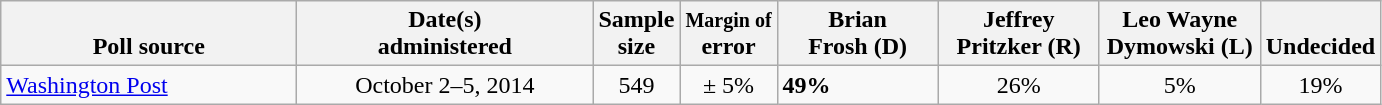<table class="wikitable">
<tr valign= bottom>
<th style="width:190px;">Poll source</th>
<th style="width:190px;">Date(s)<br>administered</th>
<th class=small>Sample<br>size</th>
<th class=small><small>Margin of</small><br>error</th>
<th style="width:100px;">Brian<br>Frosh (D)</th>
<th style="width:100px;">Jeffrey<br>Pritzker (R)</th>
<th style="width:100px;">Leo Wayne<br>Dymowski (L)</th>
<th>Undecided</th>
</tr>
<tr>
<td><a href='#'>Washington Post</a></td>
<td align=center>October 2–5, 2014</td>
<td align=center>549</td>
<td align=center>± 5%</td>
<td><strong>49%</strong></td>
<td align=center>26%</td>
<td align=center>5%</td>
<td align=center>19%</td>
</tr>
</table>
